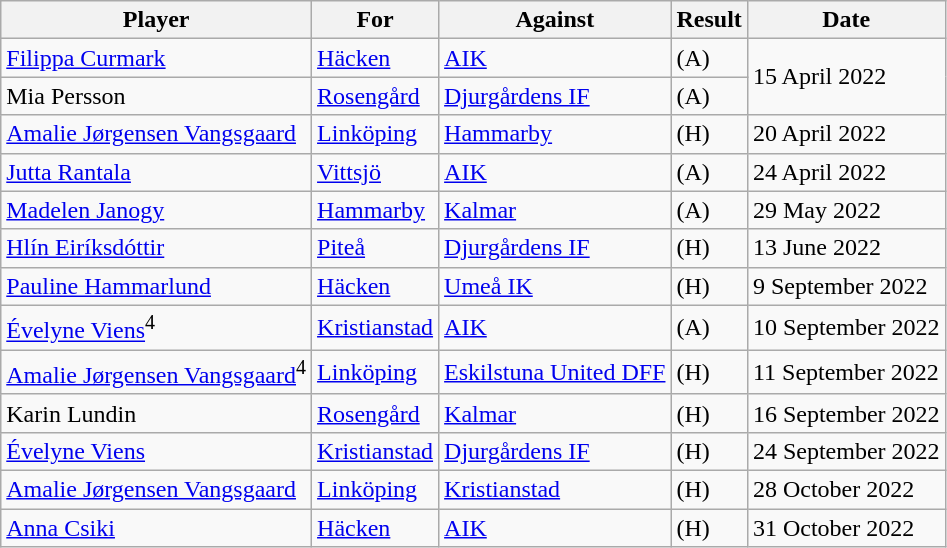<table class="wikitable">
<tr>
<th>Player</th>
<th>For</th>
<th>Against</th>
<th style="text-align:center">Result</th>
<th>Date</th>
</tr>
<tr>
<td> <a href='#'>Filippa Curmark</a></td>
<td><a href='#'>Häcken</a></td>
<td><a href='#'>AIK</a></td>
<td> (A)</td>
<td rowspan="2">15 April 2022</td>
</tr>
<tr>
<td> Mia Persson</td>
<td><a href='#'>Rosengård</a></td>
<td><a href='#'>Djurgårdens IF</a></td>
<td> (A)</td>
</tr>
<tr>
<td> <a href='#'>Amalie Jørgensen Vangsgaard</a></td>
<td><a href='#'>Linköping</a></td>
<td><a href='#'>Hammarby</a></td>
<td> (H)</td>
<td>20 April 2022</td>
</tr>
<tr>
<td> <a href='#'>Jutta Rantala</a></td>
<td><a href='#'>Vittsjö</a></td>
<td><a href='#'>AIK</a></td>
<td> (A)</td>
<td>24 April 2022</td>
</tr>
<tr>
<td> <a href='#'>Madelen Janogy</a></td>
<td><a href='#'>Hammarby</a></td>
<td><a href='#'>Kalmar</a></td>
<td> (A)</td>
<td>29 May 2022</td>
</tr>
<tr>
<td> <a href='#'>Hlín Eiríksdóttir</a></td>
<td><a href='#'>Piteå</a></td>
<td><a href='#'>Djurgårdens IF</a></td>
<td> (H)</td>
<td>13 June 2022</td>
</tr>
<tr>
<td> <a href='#'>Pauline Hammarlund</a></td>
<td><a href='#'>Häcken</a></td>
<td><a href='#'>Umeå IK</a></td>
<td> (H)</td>
<td>9 September 2022</td>
</tr>
<tr>
<td> <a href='#'>Évelyne Viens</a><sup>4</sup></td>
<td><a href='#'>Kristianstad</a></td>
<td><a href='#'>AIK</a></td>
<td> (A)</td>
<td>10 September 2022</td>
</tr>
<tr>
<td> <a href='#'>Amalie Jørgensen Vangsgaard</a><sup>4</sup></td>
<td><a href='#'>Linköping</a></td>
<td><a href='#'>Eskilstuna United DFF</a></td>
<td> (H)</td>
<td>11 September 2022</td>
</tr>
<tr>
<td> Karin Lundin</td>
<td><a href='#'>Rosengård</a></td>
<td><a href='#'>Kalmar</a></td>
<td> (H)</td>
<td>16 September 2022</td>
</tr>
<tr>
<td> <a href='#'>Évelyne Viens</a></td>
<td><a href='#'>Kristianstad</a></td>
<td><a href='#'>Djurgårdens IF</a></td>
<td> (H)</td>
<td>24 September 2022</td>
</tr>
<tr>
<td> <a href='#'>Amalie Jørgensen Vangsgaard</a></td>
<td><a href='#'>Linköping</a></td>
<td><a href='#'>Kristianstad</a></td>
<td> (H)</td>
<td>28 October 2022</td>
</tr>
<tr>
<td> <a href='#'>Anna Csiki</a></td>
<td><a href='#'>Häcken</a></td>
<td><a href='#'>AIK</a></td>
<td> (H)</td>
<td>31 October 2022</td>
</tr>
</table>
